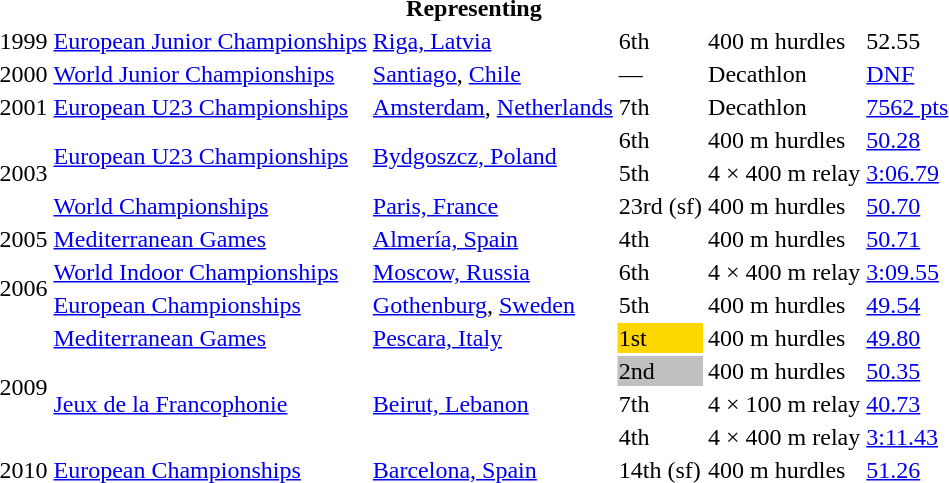<table>
<tr>
<th colspan="6">Representing </th>
</tr>
<tr>
<td>1999</td>
<td><a href='#'>European Junior Championships</a></td>
<td><a href='#'>Riga, Latvia</a></td>
<td>6th</td>
<td>400 m hurdles</td>
<td>52.55</td>
</tr>
<tr>
<td>2000</td>
<td><a href='#'>World Junior Championships</a></td>
<td><a href='#'>Santiago</a>, <a href='#'>Chile</a></td>
<td>—</td>
<td>Decathlon</td>
<td><a href='#'>DNF</a></td>
</tr>
<tr>
<td>2001</td>
<td><a href='#'>European U23 Championships</a></td>
<td><a href='#'>Amsterdam</a>, <a href='#'>Netherlands</a></td>
<td>7th</td>
<td>Decathlon</td>
<td><a href='#'>7562 pts</a></td>
</tr>
<tr>
<td rowspan=3>2003</td>
<td rowspan=2><a href='#'>European U23 Championships</a></td>
<td rowspan=2><a href='#'>Bydgoszcz, Poland</a></td>
<td>6th</td>
<td>400 m hurdles</td>
<td><a href='#'>50.28</a></td>
</tr>
<tr>
<td>5th</td>
<td>4 × 400 m relay</td>
<td><a href='#'>3:06.79</a></td>
</tr>
<tr>
<td><a href='#'>World Championships</a></td>
<td><a href='#'>Paris, France</a></td>
<td>23rd (sf)</td>
<td>400 m hurdles</td>
<td><a href='#'>50.70</a></td>
</tr>
<tr>
<td>2005</td>
<td><a href='#'>Mediterranean Games</a></td>
<td><a href='#'>Almería, Spain</a></td>
<td>4th</td>
<td>400 m hurdles</td>
<td><a href='#'>50.71</a></td>
</tr>
<tr>
<td rowspan=2>2006</td>
<td><a href='#'>World Indoor Championships</a></td>
<td><a href='#'>Moscow, Russia</a></td>
<td>6th</td>
<td>4 × 400 m relay</td>
<td><a href='#'>3:09.55</a></td>
</tr>
<tr>
<td><a href='#'>European Championships</a></td>
<td><a href='#'>Gothenburg</a>, <a href='#'>Sweden</a></td>
<td>5th</td>
<td>400 m hurdles</td>
<td><a href='#'>49.54</a></td>
</tr>
<tr>
<td rowspan=4>2009</td>
<td><a href='#'>Mediterranean Games</a></td>
<td><a href='#'>Pescara, Italy</a></td>
<td bgcolor=gold>1st</td>
<td>400 m hurdles</td>
<td><a href='#'>49.80</a></td>
</tr>
<tr>
<td rowspan=3><a href='#'>Jeux de la Francophonie</a></td>
<td rowspan=3><a href='#'>Beirut, Lebanon</a></td>
<td bgcolor=silver>2nd</td>
<td>400 m hurdles</td>
<td><a href='#'>50.35</a></td>
</tr>
<tr>
<td>7th</td>
<td>4 × 100 m relay</td>
<td><a href='#'>40.73</a></td>
</tr>
<tr>
<td>4th</td>
<td>4 × 400 m relay</td>
<td><a href='#'>3:11.43</a></td>
</tr>
<tr>
<td>2010</td>
<td><a href='#'>European Championships</a></td>
<td><a href='#'>Barcelona, Spain</a></td>
<td>14th (sf)</td>
<td>400 m hurdles</td>
<td><a href='#'>51.26</a></td>
</tr>
</table>
